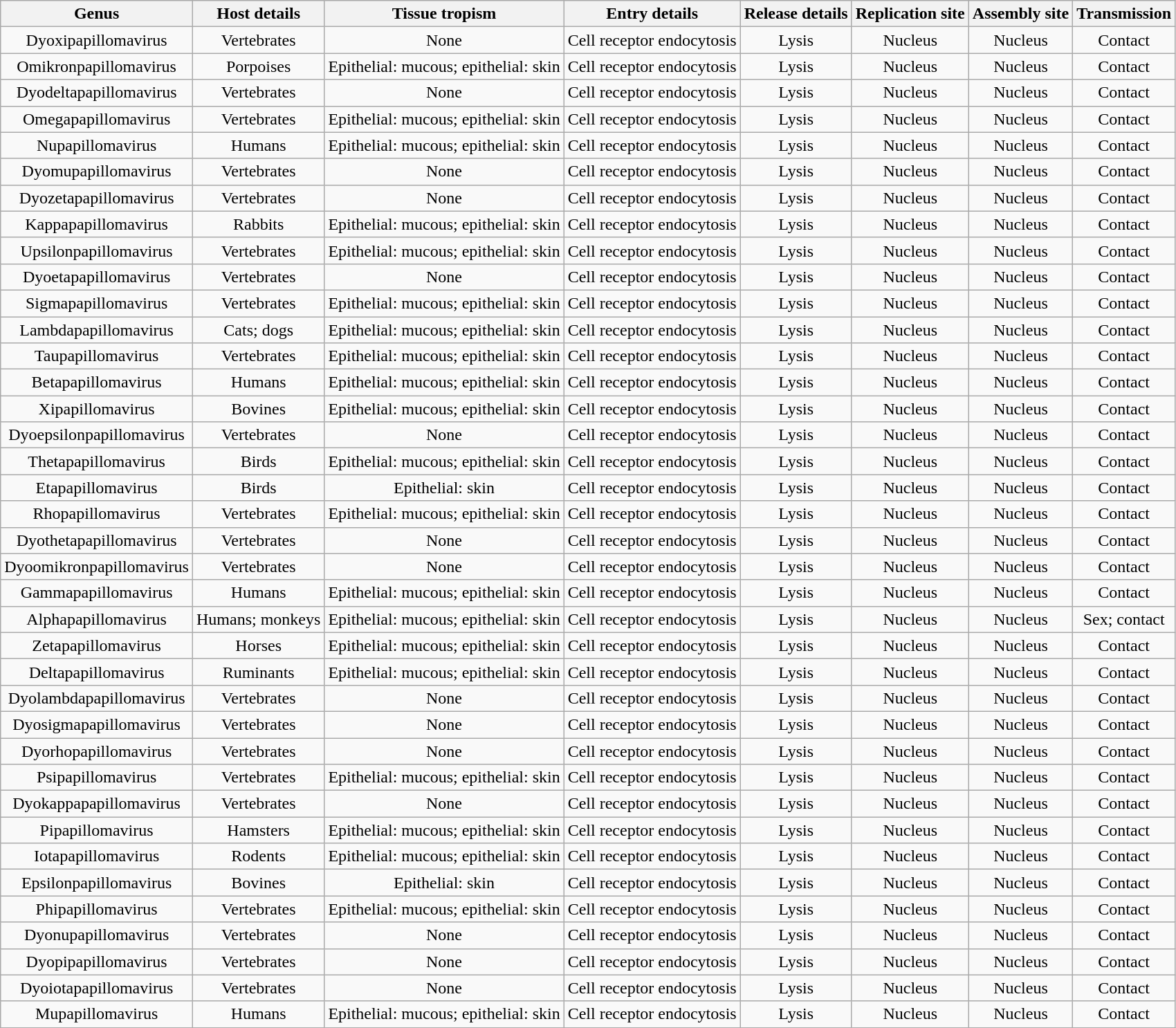<table class="wikitable sortable" style="text-align:center">
<tr>
<th>Genus</th>
<th>Host details</th>
<th>Tissue tropism</th>
<th>Entry details</th>
<th>Release details</th>
<th>Replication site</th>
<th>Assembly site</th>
<th>Transmission</th>
</tr>
<tr>
<td>Dyoxipapillomavirus</td>
<td>Vertebrates</td>
<td>None</td>
<td>Cell receptor endocytosis</td>
<td>Lysis</td>
<td>Nucleus</td>
<td>Nucleus</td>
<td>Contact</td>
</tr>
<tr>
<td>Omikronpapillomavirus</td>
<td>Porpoises</td>
<td>Epithelial: mucous; epithelial: skin</td>
<td>Cell receptor endocytosis</td>
<td>Lysis</td>
<td>Nucleus</td>
<td>Nucleus</td>
<td>Contact</td>
</tr>
<tr>
<td>Dyodeltapapillomavirus</td>
<td>Vertebrates</td>
<td>None</td>
<td>Cell receptor endocytosis</td>
<td>Lysis</td>
<td>Nucleus</td>
<td>Nucleus</td>
<td>Contact</td>
</tr>
<tr>
<td>Omegapapillomavirus</td>
<td>Vertebrates</td>
<td>Epithelial: mucous; epithelial: skin</td>
<td>Cell receptor endocytosis</td>
<td>Lysis</td>
<td>Nucleus</td>
<td>Nucleus</td>
<td>Contact</td>
</tr>
<tr>
<td>Nupapillomavirus</td>
<td>Humans</td>
<td>Epithelial: mucous; epithelial: skin</td>
<td>Cell receptor endocytosis</td>
<td>Lysis</td>
<td>Nucleus</td>
<td>Nucleus</td>
<td>Contact</td>
</tr>
<tr>
<td>Dyomupapillomavirus</td>
<td>Vertebrates</td>
<td>None</td>
<td>Cell receptor endocytosis</td>
<td>Lysis</td>
<td>Nucleus</td>
<td>Nucleus</td>
<td>Contact</td>
</tr>
<tr>
<td>Dyozetapapillomavirus</td>
<td>Vertebrates</td>
<td>None</td>
<td>Cell receptor endocytosis</td>
<td>Lysis</td>
<td>Nucleus</td>
<td>Nucleus</td>
<td>Contact</td>
</tr>
<tr>
<td>Kappapapillomavirus</td>
<td>Rabbits</td>
<td>Epithelial: mucous; epithelial: skin</td>
<td>Cell receptor endocytosis</td>
<td>Lysis</td>
<td>Nucleus</td>
<td>Nucleus</td>
<td>Contact</td>
</tr>
<tr>
<td>Upsilonpapillomavirus</td>
<td>Vertebrates</td>
<td>Epithelial: mucous; epithelial: skin</td>
<td>Cell receptor endocytosis</td>
<td>Lysis</td>
<td>Nucleus</td>
<td>Nucleus</td>
<td>Contact</td>
</tr>
<tr>
<td>Dyoetapapillomavirus</td>
<td>Vertebrates</td>
<td>None</td>
<td>Cell receptor endocytosis</td>
<td>Lysis</td>
<td>Nucleus</td>
<td>Nucleus</td>
<td>Contact</td>
</tr>
<tr>
<td>Sigmapapillomavirus</td>
<td>Vertebrates</td>
<td>Epithelial: mucous; epithelial: skin</td>
<td>Cell receptor endocytosis</td>
<td>Lysis</td>
<td>Nucleus</td>
<td>Nucleus</td>
<td>Contact</td>
</tr>
<tr>
<td>Lambdapapillomavirus</td>
<td>Cats; dogs</td>
<td>Epithelial: mucous; epithelial: skin</td>
<td>Cell receptor endocytosis</td>
<td>Lysis</td>
<td>Nucleus</td>
<td>Nucleus</td>
<td>Contact</td>
</tr>
<tr>
<td>Taupapillomavirus</td>
<td>Vertebrates</td>
<td>Epithelial: mucous; epithelial: skin</td>
<td>Cell receptor endocytosis</td>
<td>Lysis</td>
<td>Nucleus</td>
<td>Nucleus</td>
<td>Contact</td>
</tr>
<tr>
<td>Betapapillomavirus</td>
<td>Humans</td>
<td>Epithelial: mucous; epithelial: skin</td>
<td>Cell receptor endocytosis</td>
<td>Lysis</td>
<td>Nucleus</td>
<td>Nucleus</td>
<td>Contact</td>
</tr>
<tr>
<td>Xipapillomavirus</td>
<td>Bovines</td>
<td>Epithelial: mucous; epithelial: skin</td>
<td>Cell receptor endocytosis</td>
<td>Lysis</td>
<td>Nucleus</td>
<td>Nucleus</td>
<td>Contact</td>
</tr>
<tr>
<td>Dyoepsilonpapillomavirus</td>
<td>Vertebrates</td>
<td>None</td>
<td>Cell receptor endocytosis</td>
<td>Lysis</td>
<td>Nucleus</td>
<td>Nucleus</td>
<td>Contact</td>
</tr>
<tr>
<td>Thetapapillomavirus</td>
<td>Birds</td>
<td>Epithelial: mucous; epithelial: skin</td>
<td>Cell receptor endocytosis</td>
<td>Lysis</td>
<td>Nucleus</td>
<td>Nucleus</td>
<td>Contact</td>
</tr>
<tr>
<td>Etapapillomavirus</td>
<td>Birds</td>
<td>Epithelial: skin</td>
<td>Cell receptor endocytosis</td>
<td>Lysis</td>
<td>Nucleus</td>
<td>Nucleus</td>
<td>Contact</td>
</tr>
<tr>
<td>Rhopapillomavirus</td>
<td>Vertebrates</td>
<td>Epithelial: mucous; epithelial: skin</td>
<td>Cell receptor endocytosis</td>
<td>Lysis</td>
<td>Nucleus</td>
<td>Nucleus</td>
<td>Contact</td>
</tr>
<tr>
<td>Dyothetapapillomavirus</td>
<td>Vertebrates</td>
<td>None</td>
<td>Cell receptor endocytosis</td>
<td>Lysis</td>
<td>Nucleus</td>
<td>Nucleus</td>
<td>Contact</td>
</tr>
<tr>
<td>Dyoomikronpapillomavirus</td>
<td>Vertebrates</td>
<td>None</td>
<td>Cell receptor endocytosis</td>
<td>Lysis</td>
<td>Nucleus</td>
<td>Nucleus</td>
<td>Contact</td>
</tr>
<tr>
<td>Gammapapillomavirus</td>
<td>Humans</td>
<td>Epithelial: mucous; epithelial: skin</td>
<td>Cell receptor endocytosis</td>
<td>Lysis</td>
<td>Nucleus</td>
<td>Nucleus</td>
<td>Contact</td>
</tr>
<tr>
<td>Alphapapillomavirus</td>
<td>Humans; monkeys</td>
<td>Epithelial: mucous; epithelial: skin</td>
<td>Cell receptor endocytosis</td>
<td>Lysis</td>
<td>Nucleus</td>
<td>Nucleus</td>
<td>Sex; contact</td>
</tr>
<tr>
<td>Zetapapillomavirus</td>
<td>Horses</td>
<td>Epithelial: mucous; epithelial: skin</td>
<td>Cell receptor endocytosis</td>
<td>Lysis</td>
<td>Nucleus</td>
<td>Nucleus</td>
<td>Contact</td>
</tr>
<tr>
<td>Deltapapillomavirus</td>
<td>Ruminants</td>
<td>Epithelial: mucous; epithelial: skin</td>
<td>Cell receptor endocytosis</td>
<td>Lysis</td>
<td>Nucleus</td>
<td>Nucleus</td>
<td>Contact</td>
</tr>
<tr>
<td>Dyolambdapapillomavirus</td>
<td>Vertebrates</td>
<td>None</td>
<td>Cell receptor endocytosis</td>
<td>Lysis</td>
<td>Nucleus</td>
<td>Nucleus</td>
<td>Contact</td>
</tr>
<tr>
<td>Dyosigmapapillomavirus</td>
<td>Vertebrates</td>
<td>None</td>
<td>Cell receptor endocytosis</td>
<td>Lysis</td>
<td>Nucleus</td>
<td>Nucleus</td>
<td>Contact</td>
</tr>
<tr>
<td>Dyorhopapillomavirus</td>
<td>Vertebrates</td>
<td>None</td>
<td>Cell receptor endocytosis</td>
<td>Lysis</td>
<td>Nucleus</td>
<td>Nucleus</td>
<td>Contact</td>
</tr>
<tr>
<td>Psipapillomavirus</td>
<td>Vertebrates</td>
<td>Epithelial: mucous; epithelial: skin</td>
<td>Cell receptor endocytosis</td>
<td>Lysis</td>
<td>Nucleus</td>
<td>Nucleus</td>
<td>Contact</td>
</tr>
<tr>
<td>Dyokappapapillomavirus</td>
<td>Vertebrates</td>
<td>None</td>
<td>Cell receptor endocytosis</td>
<td>Lysis</td>
<td>Nucleus</td>
<td>Nucleus</td>
<td>Contact</td>
</tr>
<tr>
<td>Pipapillomavirus</td>
<td>Hamsters</td>
<td>Epithelial: mucous; epithelial: skin</td>
<td>Cell receptor endocytosis</td>
<td>Lysis</td>
<td>Nucleus</td>
<td>Nucleus</td>
<td>Contact</td>
</tr>
<tr>
<td>Iotapapillomavirus</td>
<td>Rodents</td>
<td>Epithelial: mucous; epithelial: skin</td>
<td>Cell receptor endocytosis</td>
<td>Lysis</td>
<td>Nucleus</td>
<td>Nucleus</td>
<td>Contact</td>
</tr>
<tr>
<td>Epsilonpapillomavirus</td>
<td>Bovines</td>
<td>Epithelial: skin</td>
<td>Cell receptor endocytosis</td>
<td>Lysis</td>
<td>Nucleus</td>
<td>Nucleus</td>
<td>Contact</td>
</tr>
<tr>
<td>Phipapillomavirus</td>
<td>Vertebrates</td>
<td>Epithelial: mucous; epithelial: skin</td>
<td>Cell receptor endocytosis</td>
<td>Lysis</td>
<td>Nucleus</td>
<td>Nucleus</td>
<td>Contact</td>
</tr>
<tr>
<td>Dyonupapillomavirus</td>
<td>Vertebrates</td>
<td>None</td>
<td>Cell receptor endocytosis</td>
<td>Lysis</td>
<td>Nucleus</td>
<td>Nucleus</td>
<td>Contact</td>
</tr>
<tr>
<td>Dyopipapillomavirus</td>
<td>Vertebrates</td>
<td>None</td>
<td>Cell receptor endocytosis</td>
<td>Lysis</td>
<td>Nucleus</td>
<td>Nucleus</td>
<td>Contact</td>
</tr>
<tr>
<td>Dyoiotapapillomavirus</td>
<td>Vertebrates</td>
<td>None</td>
<td>Cell receptor endocytosis</td>
<td>Lysis</td>
<td>Nucleus</td>
<td>Nucleus</td>
<td>Contact</td>
</tr>
<tr>
<td>Mupapillomavirus</td>
<td>Humans</td>
<td>Epithelial: mucous; epithelial: skin</td>
<td>Cell receptor endocytosis</td>
<td>Lysis</td>
<td>Nucleus</td>
<td>Nucleus</td>
<td>Contact</td>
</tr>
</table>
